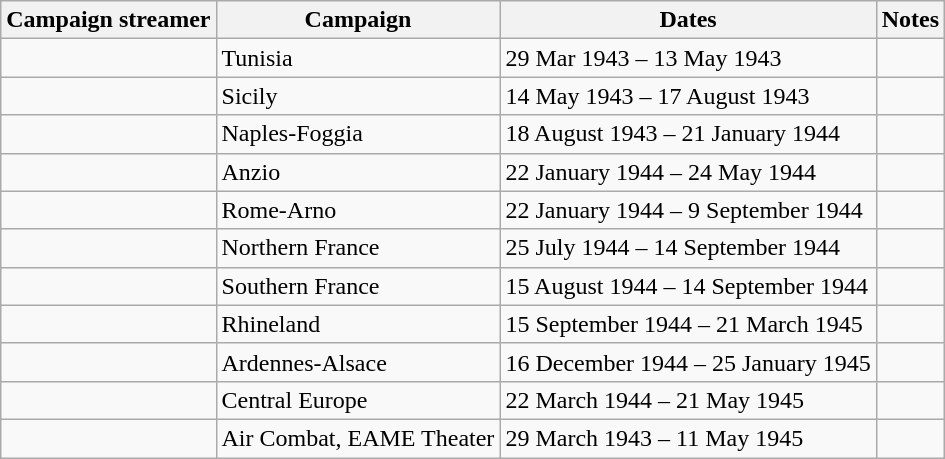<table class="wikitable">
<tr>
<th>Campaign streamer</th>
<th>Campaign</th>
<th>Dates</th>
<th>Notes</th>
</tr>
<tr>
<td></td>
<td>Tunisia</td>
<td>29 Mar 1943 – 13 May 1943</td>
<td></td>
</tr>
<tr>
<td></td>
<td>Sicily</td>
<td>14 May 1943 – 17 August 1943</td>
<td></td>
</tr>
<tr>
<td></td>
<td>Naples-Foggia</td>
<td>18 August 1943 – 21 January 1944</td>
<td></td>
</tr>
<tr>
<td></td>
<td>Anzio</td>
<td>22 January 1944 – 24 May 1944</td>
<td></td>
</tr>
<tr>
<td></td>
<td>Rome-Arno</td>
<td>22 January 1944 – 9 September 1944</td>
<td></td>
</tr>
<tr>
<td></td>
<td>Northern France</td>
<td>25 July 1944 – 14 September 1944</td>
<td></td>
</tr>
<tr>
<td></td>
<td>Southern France</td>
<td>15 August 1944 – 14 September 1944</td>
<td></td>
</tr>
<tr>
<td></td>
<td>Rhineland</td>
<td>15 September 1944 – 21 March 1945</td>
<td></td>
</tr>
<tr>
<td></td>
<td>Ardennes-Alsace</td>
<td>16 December 1944 – 25 January 1945</td>
<td></td>
</tr>
<tr>
<td></td>
<td>Central Europe</td>
<td>22 March 1944 – 21 May 1945</td>
<td></td>
</tr>
<tr>
<td></td>
<td>Air Combat, EAME Theater</td>
<td>29 March 1943 – 11 May 1945</td>
<td></td>
</tr>
</table>
